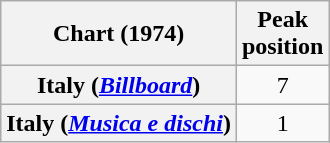<table class="wikitable plainrowheaders" style="text-align:center">
<tr>
<th scope="col">Chart (1974)</th>
<th scope="col">Peak<br>position</th>
</tr>
<tr>
<th scope="row">Italy (<em><a href='#'>Billboard</a></em>)</th>
<td>7</td>
</tr>
<tr>
<th scope="row">Italy (<em><a href='#'>Musica e dischi</a></em>)</th>
<td>1</td>
</tr>
</table>
